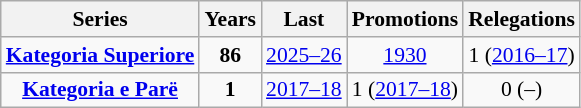<table class="wikitable sortable" style="font-size:90%; text-align: center;">
<tr>
<th>Series</th>
<th>Years</th>
<th>Last</th>
<th>Promotions</th>
<th>Relegations</th>
</tr>
<tr>
<td align=center><strong><a href='#'>Kategoria Superiore</a></strong></td>
<td><strong>86</strong></td>
<td><a href='#'>2025–26</a></td>
<td><a href='#'>1930</a></td>
<td> 1 (<a href='#'>2016–17</a>)</td>
</tr>
<tr>
<td align=center><strong><a href='#'>Kategoria e Parë</a></strong></td>
<td><strong>1</strong></td>
<td><a href='#'>2017–18</a></td>
<td> 1 (<a href='#'>2017–18</a>)</td>
<td> 0 (–)</td>
</tr>
</table>
